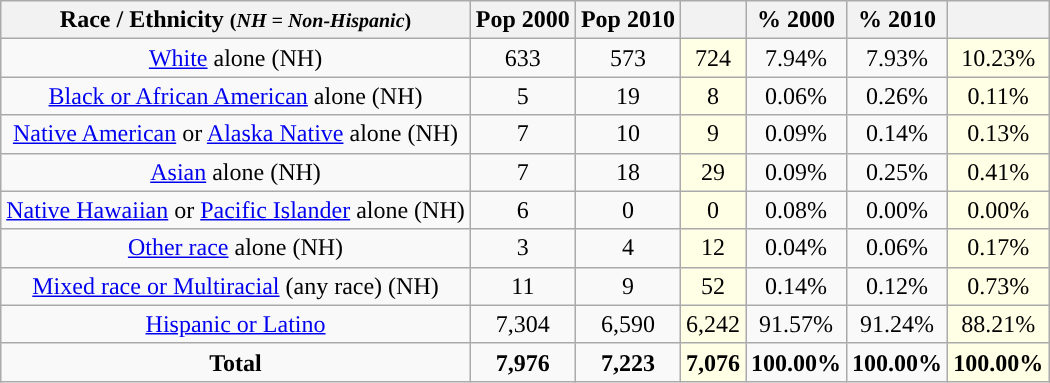<table class="wikitable" style="text-align:center;">
<tr>
<th>Race / Ethnicity <small>(<em>NH = Non-Hispanic</em>)</small></th>
<th>Pop 2000</th>
<th>Pop 2010</th>
<th></th>
<th>% 2000</th>
<th>% 2010</th>
<th></th>
</tr>
<tr>
<td><a href='#'>White</a> alone (NH)</td>
<td>633</td>
<td>573</td>
<td style='background: #ffffe6;'>724</td>
<td>7.94%</td>
<td>7.93%</td>
<td style='background: #ffffe6;'>10.23%</td>
</tr>
<tr>
<td><a href='#'>Black or African American</a> alone (NH)</td>
<td>5</td>
<td>19</td>
<td style='background: #ffffe6;'>8</td>
<td>0.06%</td>
<td>0.26%</td>
<td style='background: #ffffe6;'>0.11%</td>
</tr>
<tr>
<td><a href='#'>Native American</a> or <a href='#'>Alaska Native</a> alone (NH)</td>
<td>7</td>
<td>10</td>
<td style='background: #ffffe6;'>9</td>
<td>0.09%</td>
<td>0.14%</td>
<td style='background: #ffffe6;'>0.13%</td>
</tr>
<tr>
<td><a href='#'>Asian</a> alone (NH)</td>
<td>7</td>
<td>18</td>
<td style='background: #ffffe6;'>29</td>
<td>0.09%</td>
<td>0.25%</td>
<td style='background: #ffffe6;'>0.41%</td>
</tr>
<tr>
<td><a href='#'>Native Hawaiian</a> or <a href='#'>Pacific Islander</a> alone (NH)</td>
<td>6</td>
<td>0</td>
<td style='background: #ffffe6;'>0</td>
<td>0.08%</td>
<td>0.00%</td>
<td style='background: #ffffe6;'>0.00%</td>
</tr>
<tr>
<td><a href='#'>Other race</a> alone (NH)</td>
<td>3</td>
<td>4</td>
<td style='background: #ffffe6;'>12</td>
<td>0.04%</td>
<td>0.06%</td>
<td style='background: #ffffe6;'>0.17%</td>
</tr>
<tr>
<td><a href='#'>Mixed race or Multiracial</a> (any race) (NH)</td>
<td>11</td>
<td>9</td>
<td style='background: #ffffe6;'>52</td>
<td>0.14%</td>
<td>0.12%</td>
<td style='background: #ffffe6;'>0.73%</td>
</tr>
<tr>
<td><a href='#'>Hispanic or Latino</a></td>
<td>7,304</td>
<td>6,590</td>
<td style='background: #ffffe6;'>6,242</td>
<td>91.57%</td>
<td>91.24%</td>
<td style='background: #ffffe6;'>88.21%</td>
</tr>
<tr>
<td><strong>Total</strong></td>
<td><strong>7,976</strong></td>
<td><strong>7,223</strong></td>
<td style='background: #ffffe6;'><strong>7,076</strong></td>
<td><strong>100.00%</strong></td>
<td><strong>100.00%</strong></td>
<td style='background: #ffffe6;'><strong>100.00%</strong></td>
</tr>
</table>
